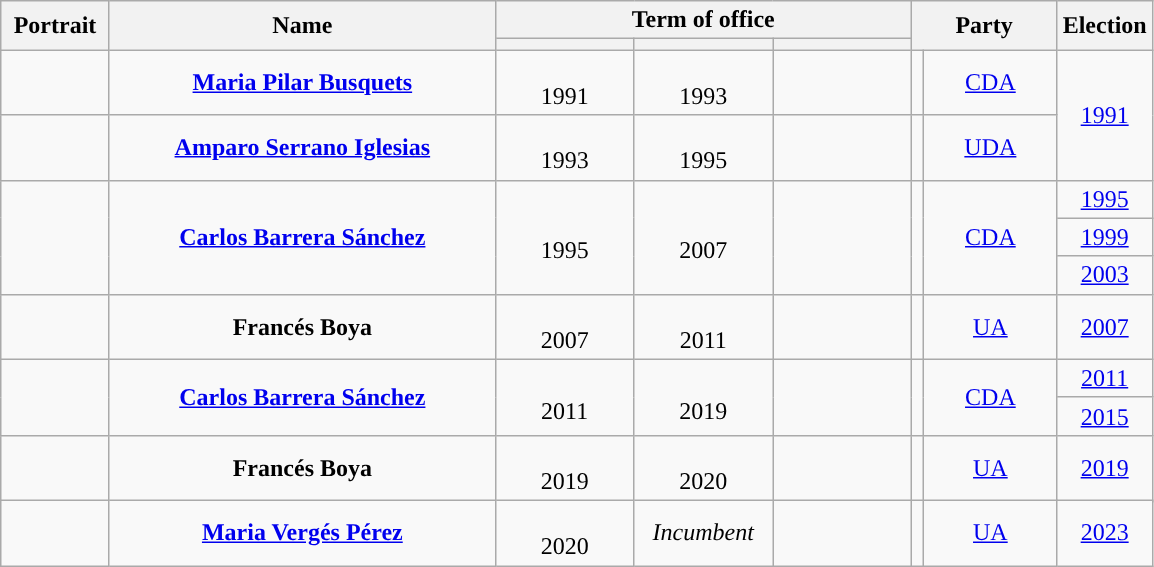<table class="wikitable" style="text-align:center">
<tr>
<th rowspan="2" width="65">Portrait</th>
<th rowspan="2" width="250">Name<br></th>
<th colspan="3">Term of office</th>
<th rowspan="2" colspan="2" width="90">Party</th>
<th rowspan="2"><strong>Election</strong></th>
</tr>
<tr>
<th width="85"></th>
<th width="85"></th>
<th width="85"></th>
</tr>
<tr>
<td></td>
<td><strong><a href='#'>Maria Pilar Busquets</a></strong><br></td>
<td><br>1991</td>
<td><br>1993</td>
<td></td>
<td width="1" style="color:inherit;background:"></td>
<td><a href='#'>CDA</a></td>
<td rowspan="2"><a href='#'>1991</a></td>
</tr>
<tr>
<td></td>
<td><strong><a href='#'>Amparo Serrano Iglesias</a></strong></td>
<td><br>1993</td>
<td><br>1995</td>
<td></td>
<td style="color:inherit;background:"></td>
<td><a href='#'>UDA</a></td>
</tr>
<tr>
<td rowspan="3"></td>
<td rowspan="3"><strong><a href='#'>Carlos Barrera Sánchez</a></strong><br></td>
<td rowspan="3"><br>1995</td>
<td rowspan="3"><br>2007</td>
<td rowspan="3"></td>
<td rowspan="3" style="color:inherit;background:"></td>
<td rowspan="3"><a href='#'>CDA</a></td>
<td><a href='#'>1995</a></td>
</tr>
<tr>
<td><a href='#'>1999</a></td>
</tr>
<tr>
<td><a href='#'>2003</a></td>
</tr>
<tr>
<td></td>
<td><strong>Francés Boya</strong><br></td>
<td><br>2007</td>
<td><br>2011</td>
<td></td>
<td style="color:inherit;background:"></td>
<td><a href='#'>UA</a></td>
<td><a href='#'>2007</a></td>
</tr>
<tr>
<td rowspan="2"></td>
<td rowspan="2"><strong><a href='#'>Carlos Barrera Sánchez</a></strong><br></td>
<td rowspan="2"><br>2011</td>
<td rowspan="2"><br>2019</td>
<td rowspan="2"></td>
<td rowspan="2" style="color:inherit;background:"></td>
<td rowspan="2"><a href='#'>CDA</a></td>
<td><a href='#'>2011</a></td>
</tr>
<tr>
<td><a href='#'>2015</a></td>
</tr>
<tr>
<td></td>
<td><strong>Francés Boya</strong><br></td>
<td><br>2019</td>
<td><br>2020</td>
<td></td>
<td style="color:inherit;background:"></td>
<td><a href='#'>UA</a></td>
<td rowspan="2"><a href='#'>2019</a></td>
</tr>
<tr>
<td rowspan="2"></td>
<td rowspan="2"><strong><a href='#'>Maria Vergés Pérez</a></strong></td>
<td rowspan="2"><br>2020</td>
<td rowspan="2"><em>Incumbent</em></td>
<td rowspan="2"></td>
<td rowspan="2" style="color:inherit;background:"></td>
<td rowspan="2"><a href='#'>UA</a></td>
</tr>
<tr>
<td><a href='#'>2023</a></td>
</tr>
</table>
